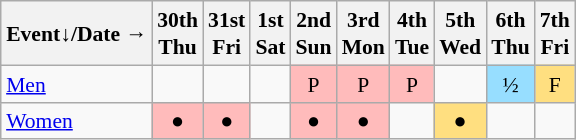<table class="wikitable" style="margin:0.5em auto; font-size:90%; line-height:1.25em; text-align:center;">
<tr>
<th>Event↓/Date →</th>
<th>30th<br>Thu</th>
<th>31st<br>Fri</th>
<th>1st<br>Sat</th>
<th>2nd<br>Sun</th>
<th>3rd<br>Mon</th>
<th>4th<br>Tue</th>
<th>5th<br>Wed</th>
<th>6th<br>Thu</th>
<th>7th<br>Fri</th>
</tr>
<tr>
<td align="left"><a href='#'>Men</a></td>
<td></td>
<td></td>
<td></td>
<td bgcolor="#FFBBBB">P</td>
<td bgcolor="#FFBBBB">P</td>
<td bgcolor="#FFBBBB">P</td>
<td></td>
<td bgcolor="#97DEFF">½</td>
<td bgcolor="#FFDF80">F</td>
</tr>
<tr>
<td align="left"><a href='#'>Women</a></td>
<td bgcolor="#FFBBBB">●</td>
<td bgcolor="#FFBBBB">●</td>
<td></td>
<td bgcolor="#FFBBBB">●</td>
<td bgcolor="#FFBBBB">●</td>
<td></td>
<td bgcolor="#FFDF80">●</td>
<td></td>
<td></td>
</tr>
</table>
